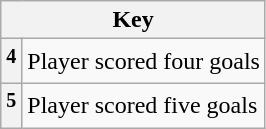<table class="wikitable plainrowheaders">
<tr>
<th colspan="2" scope="col">Key</th>
</tr>
<tr>
<th style="text-align:left;" scope="row"><sup>4</sup></th>
<td align="left">Player scored four goals</td>
</tr>
<tr>
<th style="text-align:left;" scope="row"><sup>5</sup></th>
<td align="left">Player scored five goals</td>
</tr>
</table>
